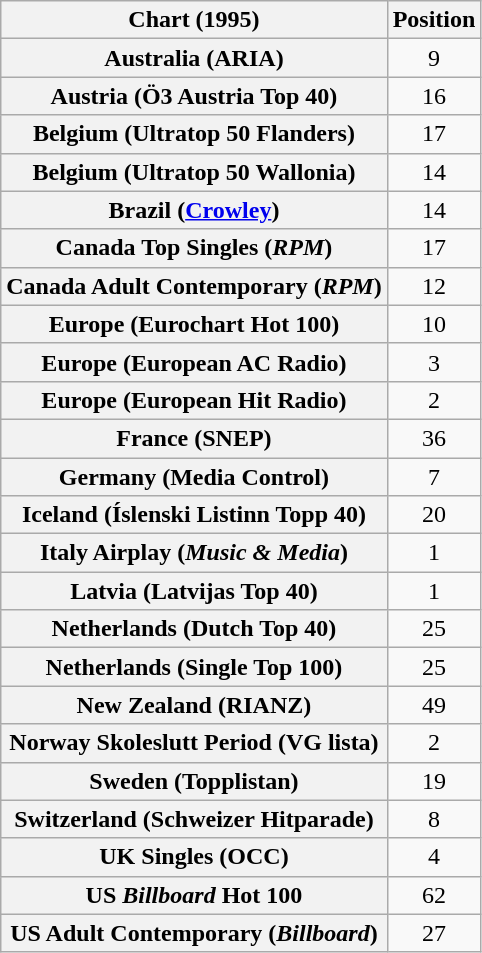<table class="wikitable sortable plainrowheaders" style="text-align:center;">
<tr>
<th>Chart (1995)</th>
<th>Position</th>
</tr>
<tr>
<th scope="row">Australia (ARIA)</th>
<td>9</td>
</tr>
<tr>
<th scope="row">Austria (Ö3 Austria Top 40)</th>
<td>16</td>
</tr>
<tr>
<th scope="row">Belgium (Ultratop 50 Flanders)</th>
<td>17</td>
</tr>
<tr>
<th scope="row">Belgium (Ultratop 50 Wallonia)</th>
<td>14</td>
</tr>
<tr>
<th scope="row">Brazil (<a href='#'>Crowley</a>)</th>
<td>14</td>
</tr>
<tr>
<th scope="row">Canada Top Singles (<em>RPM</em>)</th>
<td>17</td>
</tr>
<tr>
<th scope="row">Canada Adult Contemporary (<em>RPM</em>)</th>
<td>12</td>
</tr>
<tr>
<th scope="row">Europe (Eurochart Hot 100)</th>
<td>10</td>
</tr>
<tr>
<th scope="row">Europe (European AC Radio)</th>
<td>3</td>
</tr>
<tr>
<th scope="row">Europe (European Hit Radio)</th>
<td>2</td>
</tr>
<tr>
<th scope="row">France (SNEP)</th>
<td>36</td>
</tr>
<tr>
<th scope="row">Germany (Media Control)</th>
<td>7</td>
</tr>
<tr>
<th scope="row">Iceland (Íslenski Listinn Topp 40)</th>
<td>20</td>
</tr>
<tr>
<th scope="row">Italy Airplay (<em>Music & Media</em>)</th>
<td align="center">1</td>
</tr>
<tr>
<th scope="row">Latvia (Latvijas Top 40)</th>
<td align="center">1</td>
</tr>
<tr>
<th scope="row">Netherlands (Dutch Top 40)</th>
<td>25</td>
</tr>
<tr>
<th scope="row">Netherlands (Single Top 100)</th>
<td>25</td>
</tr>
<tr>
<th scope="row">New Zealand (RIANZ)</th>
<td>49</td>
</tr>
<tr>
<th scope="row">Norway Skoleslutt Period (VG lista)</th>
<td>2</td>
</tr>
<tr>
<th scope="row">Sweden (Topplistan)</th>
<td>19</td>
</tr>
<tr>
<th scope="row">Switzerland (Schweizer Hitparade)</th>
<td>8</td>
</tr>
<tr>
<th scope="row">UK Singles (OCC)</th>
<td>4</td>
</tr>
<tr>
<th scope="row">US <em>Billboard</em> Hot 100</th>
<td>62</td>
</tr>
<tr>
<th scope="row">US Adult Contemporary (<em>Billboard</em>)</th>
<td>27</td>
</tr>
</table>
